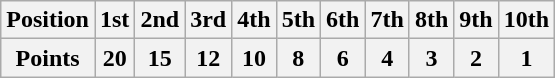<table class="wikitable">
<tr>
<th>Position</th>
<th>1st</th>
<th>2nd</th>
<th>3rd</th>
<th>4th</th>
<th>5th</th>
<th>6th</th>
<th>7th</th>
<th>8th</th>
<th>9th</th>
<th>10th</th>
</tr>
<tr>
<th>Points</th>
<th>20</th>
<th>15</th>
<th>12</th>
<th>10</th>
<th>8</th>
<th>6</th>
<th>4</th>
<th>3</th>
<th>2</th>
<th>1</th>
</tr>
</table>
